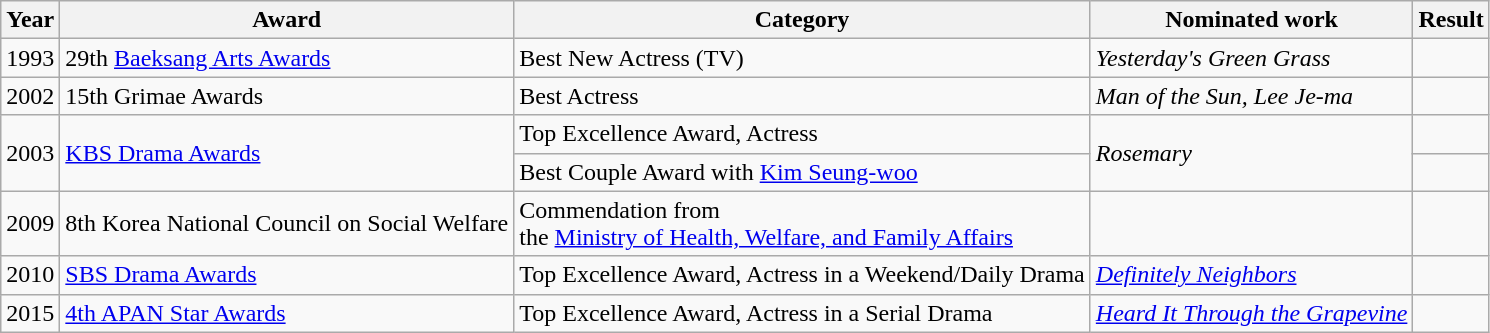<table class="wikitable sortable">
<tr>
<th>Year</th>
<th>Award</th>
<th>Category</th>
<th>Nominated work</th>
<th>Result</th>
</tr>
<tr>
<td>1993</td>
<td>29th <a href='#'>Baeksang Arts Awards</a></td>
<td>Best New Actress (TV)</td>
<td><em>Yesterday's Green Grass</em></td>
<td></td>
</tr>
<tr>
<td>2002</td>
<td>15th Grimae Awards</td>
<td>Best Actress</td>
<td><em>Man of the Sun, Lee Je-ma</em></td>
<td></td>
</tr>
<tr>
<td rowspan=2>2003</td>
<td rowspan=2><a href='#'>KBS Drama Awards</a></td>
<td>Top Excellence Award, Actress</td>
<td rowspan=2><em>Rosemary</em></td>
<td></td>
</tr>
<tr>
<td>Best Couple Award with <a href='#'>Kim Seung-woo</a></td>
<td></td>
</tr>
<tr>
<td>2009</td>
<td>8th Korea National Council on Social Welfare</td>
<td>Commendation from <br> the <a href='#'>Ministry of Health, Welfare, and Family Affairs</a></td>
<td></td>
<td></td>
</tr>
<tr>
<td>2010</td>
<td><a href='#'>SBS Drama Awards</a></td>
<td>Top Excellence Award, Actress in a Weekend/Daily Drama</td>
<td><em><a href='#'>Definitely Neighbors</a></em></td>
<td></td>
</tr>
<tr>
<td>2015</td>
<td><a href='#'>4th APAN Star Awards</a></td>
<td>Top Excellence Award, Actress in a Serial Drama</td>
<td><em><a href='#'>Heard It Through the Grapevine</a></em></td>
<td></td>
</tr>
</table>
